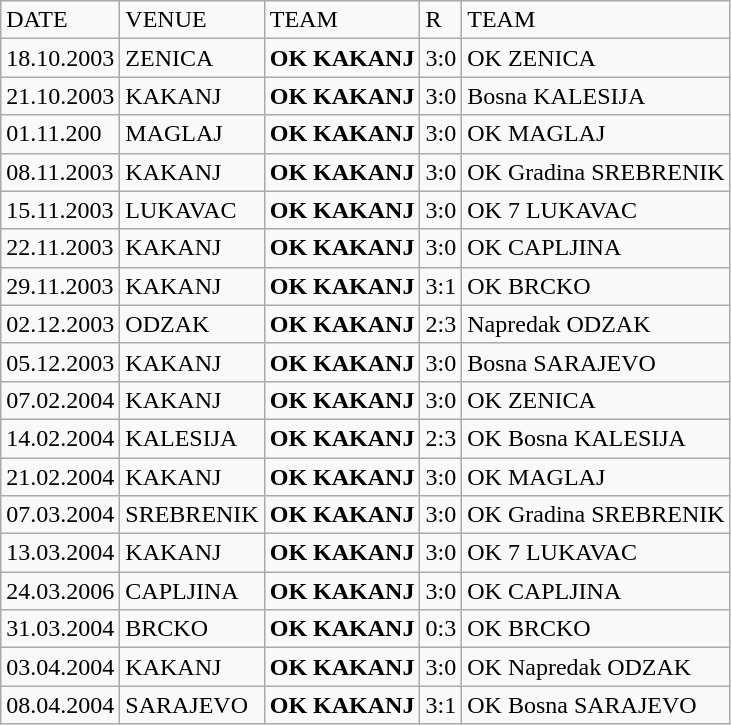<table class="wikitable">
<tr>
<td>DATE</td>
<td>VENUE</td>
<td>TEAM</td>
<td>R</td>
<td>TEAM</td>
</tr>
<tr>
<td>18.10.2003</td>
<td>ZENICA</td>
<td><strong>OK KAKANJ</strong></td>
<td>3:0</td>
<td>OK ZENICA</td>
</tr>
<tr>
<td>21.10.2003</td>
<td>KAKANJ</td>
<td><strong>OK KAKANJ</strong></td>
<td>3:0</td>
<td>Bosna KALESIJA</td>
</tr>
<tr>
<td>01.11.200</td>
<td>MAGLAJ</td>
<td><strong>OK KAKANJ</strong></td>
<td>3:0</td>
<td>OK MAGLAJ</td>
</tr>
<tr>
<td>08.11.2003</td>
<td>KAKANJ</td>
<td><strong>OK KAKANJ</strong></td>
<td>3:0</td>
<td>OK Gradina SREBRENIK</td>
</tr>
<tr>
<td>15.11.2003</td>
<td>LUKAVAC</td>
<td><strong>OK KAKANJ</strong></td>
<td>3:0</td>
<td>OK 7 LUKAVAC</td>
</tr>
<tr>
<td>22.11.2003</td>
<td>KAKANJ</td>
<td><strong>OK KAKANJ</strong></td>
<td>3:0</td>
<td>OK CAPLJINA</td>
</tr>
<tr>
<td>29.11.2003</td>
<td>KAKANJ</td>
<td><strong>OK KAKANJ</strong></td>
<td>3:1</td>
<td>OK BRCKO</td>
</tr>
<tr>
<td>02.12.2003</td>
<td>ODZAK</td>
<td><strong>OK KAKANJ</strong></td>
<td>2:3</td>
<td>Napredak ODZAK</td>
</tr>
<tr>
<td>05.12.2003</td>
<td>KAKANJ</td>
<td><strong>OK KAKANJ</strong></td>
<td>3:0</td>
<td>Bosna SARAJEVO</td>
</tr>
<tr>
<td>07.02.2004</td>
<td>KAKANJ</td>
<td><strong>OK KAKANJ</strong></td>
<td>3:0</td>
<td>OK ZENICA</td>
</tr>
<tr>
<td>14.02.2004</td>
<td>KALESIJA</td>
<td><strong>OK KAKANJ</strong></td>
<td>2:3</td>
<td>OK Bosna KALESIJA</td>
</tr>
<tr>
<td>21.02.2004</td>
<td>KAKANJ</td>
<td><strong>OK KAKANJ</strong></td>
<td>3:0</td>
<td>OK MAGLAJ</td>
</tr>
<tr>
<td>07.03.2004</td>
<td>SREBRENIK</td>
<td><strong>OK KAKANJ</strong></td>
<td>3:0</td>
<td>OK Gradina SREBRENIK</td>
</tr>
<tr>
<td>13.03.2004</td>
<td>KAKANJ</td>
<td><strong>OK KAKANJ</strong></td>
<td>3:0</td>
<td>OK 7 LUKAVAC</td>
</tr>
<tr>
<td>24.03.2006</td>
<td>CAPLJINA</td>
<td><strong>OK KAKANJ</strong></td>
<td>3:0</td>
<td>OK CAPLJINA</td>
</tr>
<tr>
<td>31.03.2004</td>
<td>BRCKO</td>
<td><strong>OK KAKANJ</strong></td>
<td>0:3</td>
<td>OK BRCKO</td>
</tr>
<tr>
<td>03.04.2004</td>
<td>KAKANJ</td>
<td><strong>OK KAKANJ</strong></td>
<td>3:0</td>
<td>OK Napredak ODZAK</td>
</tr>
<tr>
<td>08.04.2004</td>
<td>SARAJEVO</td>
<td><strong>OK KAKANJ</strong></td>
<td>3:1</td>
<td>OK Bosna SARAJEVO</td>
</tr>
</table>
